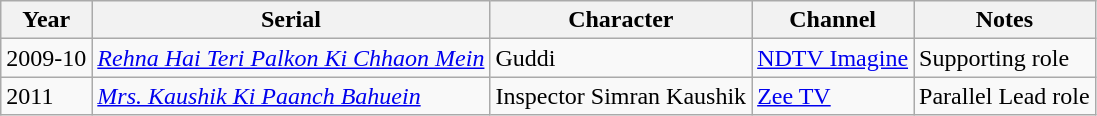<table class="wikitable sortable">
<tr>
<th>Year</th>
<th>Serial</th>
<th>Character</th>
<th>Channel</th>
<th>Notes</th>
</tr>
<tr>
<td>2009-10</td>
<td><em><a href='#'>Rehna Hai Teri Palkon Ki Chhaon Mein</a></em></td>
<td>Guddi</td>
<td><a href='#'>NDTV Imagine</a></td>
<td>Supporting role</td>
</tr>
<tr>
<td>2011</td>
<td><em><a href='#'>Mrs. Kaushik Ki Paanch Bahuein</a></em></td>
<td>Inspector Simran Kaushik</td>
<td><a href='#'>Zee TV</a></td>
<td>Parallel Lead role</td>
</tr>
</table>
